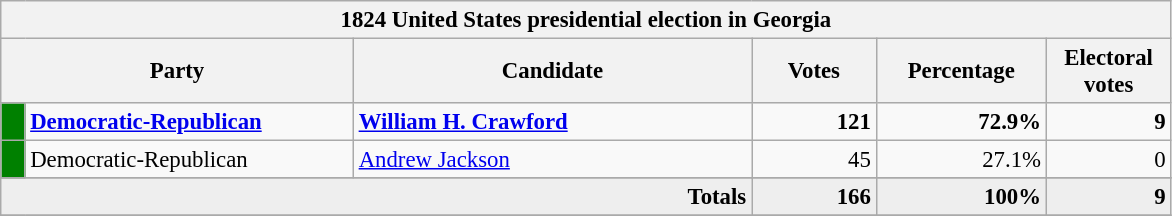<table class="wikitable" style="font-size: 95%;">
<tr>
<th colspan="6">1824 United States presidential election in Georgia</th>
</tr>
<tr>
<th colspan="2" style="width: 15em">Party</th>
<th style="width: 17em">Candidate</th>
<th style="width: 5em">Votes</th>
<th style="width: 7em">Percentage</th>
<th style="width: 5em">Electoral votes</th>
</tr>
<tr>
<th style="background-color:#008000; width: 3px"></th>
<td style="width: 130px"><strong><a href='#'>Democratic-Republican</a></strong></td>
<td><strong><a href='#'>William H. Crawford</a></strong></td>
<td align="right"><strong>121</strong></td>
<td align="right"><strong>72.9%</strong></td>
<td align="right"><strong>9</strong></td>
</tr>
<tr>
<th style="background-color:#008000; width: 3px"></th>
<td style="width: 130px">Democratic-Republican</td>
<td><a href='#'>Andrew Jackson</a></td>
<td align="right">45</td>
<td align="right">27.1%</td>
<td align="right">0</td>
</tr>
<tr>
</tr>
<tr bgcolor="#EEEEEE">
<td colspan="3" align="right"><strong>Totals</strong></td>
<td align="right"><strong>166</strong></td>
<td align="right"><strong>100%</strong></td>
<td align="right"><strong>9</strong></td>
</tr>
<tr>
</tr>
</table>
